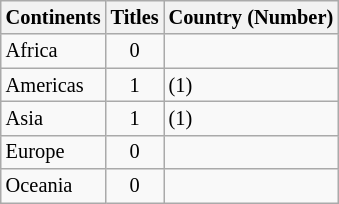<table class="wikitable" style="font-size: 85%;">
<tr>
<th>Continents</th>
<th>Titles</th>
<th>Country (Number)</th>
</tr>
<tr>
<td>Africa</td>
<td style="text-align:center;">0</td>
<td></td>
</tr>
<tr>
<td>Americas</td>
<td style="text-align:center;">1</td>
<td> (1)</td>
</tr>
<tr>
<td>Asia</td>
<td style="text-align:center;">1</td>
<td> (1)</td>
</tr>
<tr>
<td>Europe</td>
<td style="text-align:center;">0</td>
<td></td>
</tr>
<tr>
<td>Oceania</td>
<td style="text-align:center;">0</td>
<td></td>
</tr>
</table>
